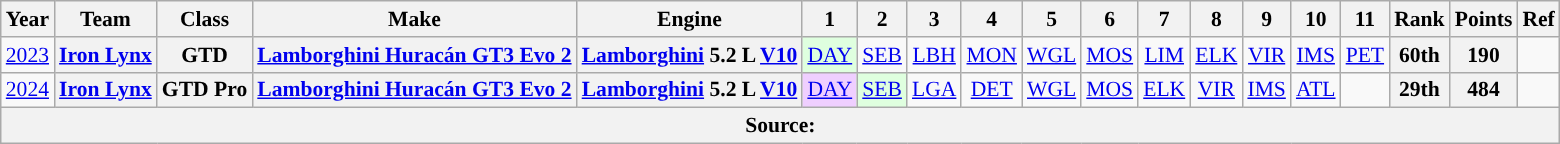<table class="wikitable" style="text-align:center; font-size:90%">
<tr>
<th>Year</th>
<th>Team</th>
<th>Class</th>
<th>Make</th>
<th>Engine</th>
<th>1</th>
<th>2</th>
<th>3</th>
<th>4</th>
<th>5</th>
<th>6</th>
<th>7</th>
<th>8</th>
<th>9</th>
<th>10</th>
<th>11</th>
<th>Rank</th>
<th>Points</th>
<th>Ref</th>
</tr>
<tr>
<td><a href='#'>2023</a></td>
<th><a href='#'>Iron Lynx</a></th>
<th>GTD</th>
<th><a href='#'>Lamborghini Huracán GT3 Evo 2</a></th>
<th><a href='#'>Lamborghini</a> 5.2 L <a href='#'>V10</a></th>
<td style="background:#DFFFDF;"><a href='#'>DAY</a><br></td>
<td style="background:#;”"><a href='#'>SEB</a><br></td>
<td style="background:#;”"><a href='#'>LBH</a><br></td>
<td style="background:#;”"><a href='#'>MON</a><br></td>
<td style="background:#;”"><a href='#'>WGL</a><br></td>
<td style="background:#;”"><a href='#'>MOS</a><br></td>
<td style="background:#;”"><a href='#'>LIM</a><br></td>
<td style="background:#;”"><a href='#'>ELK</a><br></td>
<td style="background:#;”"><a href='#'>VIR</a><br></td>
<td style="background:#;”"><a href='#'>IMS</a><br></td>
<td style="background:#;”"><a href='#'>PET</a><br></td>
<th>60th</th>
<th>190</th>
<td></td>
</tr>
<tr>
<td><a href='#'>2024</a></td>
<th><a href='#'>Iron Lynx</a></th>
<th>GTD Pro</th>
<th><a href='#'>Lamborghini Huracán GT3 Evo 2</a></th>
<th><a href='#'>Lamborghini</a> 5.2 L <a href='#'>V10</a></th>
<td style="background:#EFCFFF;"><a href='#'>DAY</a><br></td>
<td style="background:#DFFFDF;"><a href='#'>SEB</a><br></td>
<td><a href='#'>LGA</a></td>
<td><a href='#'>DET</a></td>
<td><a href='#'>WGL</a></td>
<td><a href='#'>MOS</a></td>
<td><a href='#'>ELK</a></td>
<td><a href='#'>VIR</a></td>
<td><a href='#'>IMS</a></td>
<td><a href='#'>ATL</a></td>
<td></td>
<th>29th</th>
<th>484</th>
<td></td>
</tr>
<tr>
<th colspan="19">Source:</th>
</tr>
</table>
